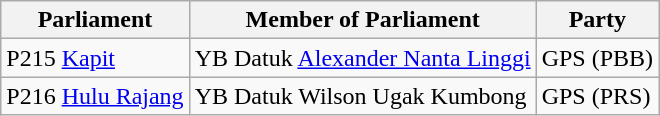<table class="wikitable">
<tr>
<th>Parliament</th>
<th>Member of Parliament</th>
<th>Party</th>
</tr>
<tr>
<td>P215 <a href='#'>Kapit</a></td>
<td>YB Datuk <a href='#'>Alexander Nanta Linggi</a></td>
<td>GPS (PBB)</td>
</tr>
<tr>
<td>P216 <a href='#'>Hulu Rajang</a></td>
<td>YB Datuk Wilson Ugak Kumbong</td>
<td>GPS (PRS)</td>
</tr>
</table>
